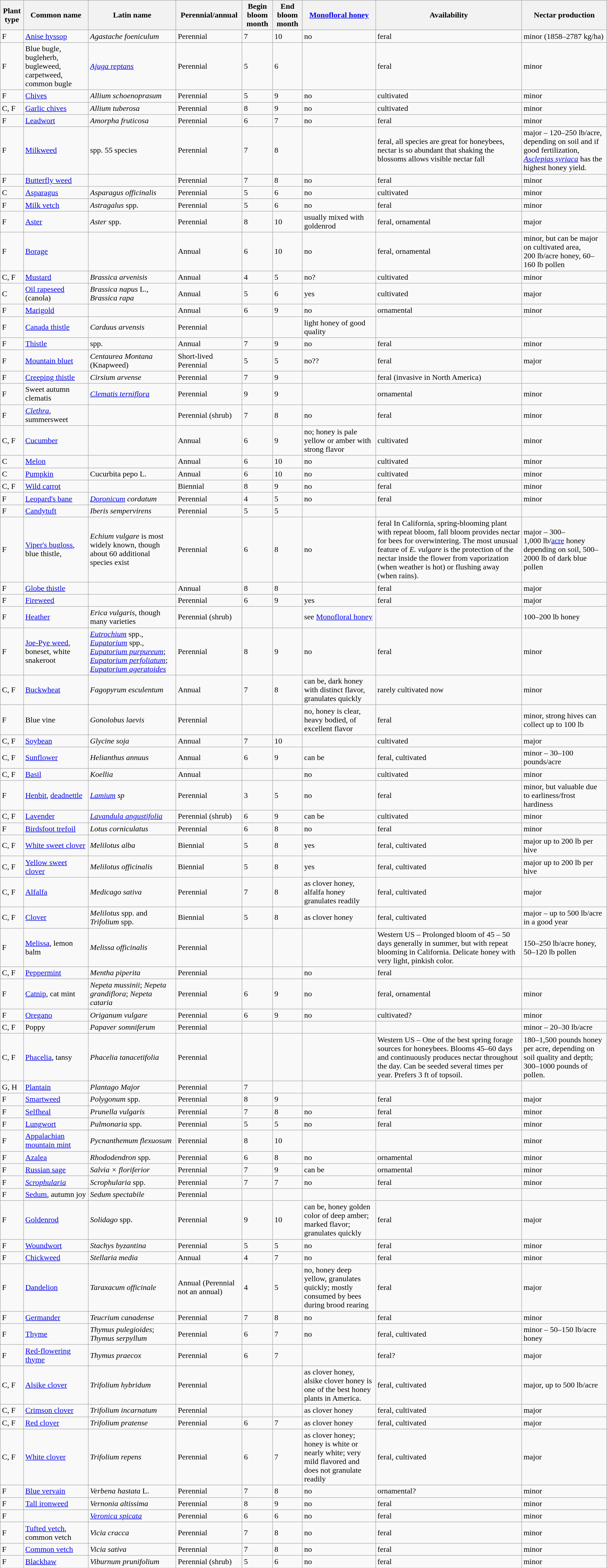<table class="wikitable sortable sticky-header">
<tr>
<th>Plant type</th>
<th>Common name</th>
<th>Latin name</th>
<th>Perennial/annual</th>
<th>Begin bloom month</th>
<th>End bloom month</th>
<th><a href='#'>Monofloral honey</a></th>
<th>Availability</th>
<th>Nectar production</th>
</tr>
<tr>
<td>F</td>
<td><a href='#'>Anise hyssop</a></td>
<td><em>Agastache foeniculum</em></td>
<td>Perennial</td>
<td>7</td>
<td>10</td>
<td>no</td>
<td>feral</td>
<td>minor (1858–2787 kg/ha)</td>
</tr>
<tr>
<td>F</td>
<td>Blue bugle, bugleherb, bugleweed, carpetweed, common bugle</td>
<td><em><a href='#'>Ajuga reptans</a></em></td>
<td>Perennial</td>
<td>5</td>
<td>6</td>
<td></td>
<td>feral</td>
<td>minor</td>
</tr>
<tr>
<td>F</td>
<td><a href='#'>Chives</a></td>
<td><em>Allium schoenoprasum</em></td>
<td>Perennial</td>
<td>5</td>
<td>9</td>
<td>no</td>
<td>cultivated</td>
<td>minor</td>
</tr>
<tr>
<td>C, F</td>
<td><a href='#'>Garlic chives</a></td>
<td><em>Allium tuberosa</em></td>
<td>Perennial</td>
<td>8</td>
<td>9</td>
<td>no</td>
<td>cultivated</td>
<td>minor</td>
</tr>
<tr>
<td>F</td>
<td><a href='#'>Leadwort</a></td>
<td><em>Amorpha fruticosa</em></td>
<td>Perennial</td>
<td>6</td>
<td>7</td>
<td>no</td>
<td>feral</td>
<td>minor</td>
</tr>
<tr>
<td>F</td>
<td><a href='#'>Milkweed</a></td>
<td><em></em> spp.  55 species</td>
<td>Perennial</td>
<td>7</td>
<td>8</td>
<td></td>
<td>feral, all species are great for honeybees, nectar is so abundant that shaking the blossoms allows visible nectar fall</td>
<td>major – 120–250 lb/acre, depending on soil and if good fertilization, <em><a href='#'>Asclepias syriaca</a></em> has the highest honey yield.</td>
</tr>
<tr>
<td>F</td>
<td><a href='#'>Butterfly weed</a></td>
<td><em></em></td>
<td>Perennial</td>
<td>7</td>
<td>8</td>
<td>no</td>
<td>feral</td>
<td>minor</td>
</tr>
<tr>
<td>C</td>
<td><a href='#'>Asparagus</a></td>
<td><em>Asparagus officinalis</em></td>
<td>Perennial</td>
<td>5</td>
<td>6</td>
<td>no</td>
<td>cultivated</td>
<td>minor</td>
</tr>
<tr>
<td>F</td>
<td><a href='#'>Milk vetch</a></td>
<td><em>Astragalus</em> spp.</td>
<td>Perennial</td>
<td>5</td>
<td>6</td>
<td>no</td>
<td>feral</td>
<td>minor</td>
</tr>
<tr>
<td>F</td>
<td><a href='#'>Aster</a></td>
<td><em>Aster</em> spp.</td>
<td>Perennial</td>
<td>8</td>
<td>10</td>
<td>usually mixed with goldenrod</td>
<td>feral, ornamental</td>
<td>major</td>
</tr>
<tr>
<td>F</td>
<td><a href='#'>Borage</a></td>
<td><em></em></td>
<td>Annual</td>
<td>6</td>
<td>10</td>
<td>no</td>
<td>feral, ornamental</td>
<td>minor, but can be major on cultivated area, 200 lb/acre honey,  60–160 lb pollen</td>
</tr>
<tr>
<td>C, F</td>
<td><a href='#'>Mustard</a></td>
<td><em>Brassica arvenisis</em></td>
<td>Annual</td>
<td>4</td>
<td>5</td>
<td>no?</td>
<td>cultivated</td>
<td>minor</td>
</tr>
<tr>
<td>C</td>
<td><a href='#'>Oil rapeseed</a> (canola)</td>
<td><em>Brassica napus</em> L., <em>Brassica rapa</em></td>
<td>Annual</td>
<td>5</td>
<td>6</td>
<td>yes</td>
<td>cultivated</td>
<td>major</td>
</tr>
<tr>
<td>F</td>
<td><a href='#'>Marigold</a></td>
<td><em></em></td>
<td>Annual</td>
<td>6</td>
<td>9</td>
<td>no</td>
<td>ornamental</td>
<td>minor</td>
</tr>
<tr>
<td>F</td>
<td><a href='#'>Canada thistle</a></td>
<td><em>Carduus arvensis</em></td>
<td>Perennial</td>
<td></td>
<td></td>
<td>light honey of good quality</td>
<td></td>
<td></td>
</tr>
<tr>
<td>F</td>
<td><a href='#'>Thistle</a></td>
<td><em></em> spp.</td>
<td>Annual</td>
<td>7</td>
<td>9</td>
<td>no</td>
<td>feral</td>
<td>minor</td>
</tr>
<tr>
<td>F</td>
<td><a href='#'>Mountain bluet</a></td>
<td><em>Centaurea Montana</em> (Knapweed)</td>
<td>Short-lived Perennial</td>
<td>5</td>
<td>5</td>
<td>no??</td>
<td>feral</td>
<td>major</td>
</tr>
<tr>
<td>F</td>
<td><a href='#'>Creeping thistle</a></td>
<td><em>Cirsium arvense</em></td>
<td>Perennial</td>
<td>7</td>
<td>9</td>
<td></td>
<td>feral (invasive in North America)</td>
<td></td>
</tr>
<tr>
<td>F</td>
<td>Sweet autumn clematis</td>
<td><em><a href='#'>Clematis terniflora</a></em></td>
<td>Perennial</td>
<td>9</td>
<td>9</td>
<td></td>
<td>ornamental</td>
<td>minor</td>
</tr>
<tr>
<td>F</td>
<td><em><a href='#'>Clethra</a></em>, summersweet</td>
<td><em></em></td>
<td>Perennial (shrub)</td>
<td>7</td>
<td>8</td>
<td>no</td>
<td>feral</td>
<td>minor</td>
</tr>
<tr>
<td>C, F</td>
<td><a href='#'>Cucumber</a></td>
<td></td>
<td>Annual</td>
<td>6</td>
<td>9</td>
<td>no; honey is pale yellow or amber with strong flavor</td>
<td>cultivated</td>
<td>minor</td>
</tr>
<tr>
<td>C</td>
<td><a href='#'>Melon</a></td>
<td></td>
<td>Annual</td>
<td>6</td>
<td>10</td>
<td>no</td>
<td>cultivated</td>
<td>minor</td>
</tr>
<tr>
<td>C</td>
<td><a href='#'>Pumpkin</a></td>
<td>Cucurbita pepo L.</td>
<td>Annual</td>
<td>6</td>
<td>10</td>
<td>no</td>
<td>cultivated</td>
<td>minor</td>
</tr>
<tr>
<td>C, F</td>
<td><a href='#'>Wild carrot</a></td>
<td><em></em></td>
<td>Biennial</td>
<td>8</td>
<td>9</td>
<td>no</td>
<td>feral</td>
<td>minor</td>
</tr>
<tr>
<td>F</td>
<td><a href='#'>Leopard's bane</a></td>
<td><em><a href='#'>Doronicum</a> cordatum</em></td>
<td>Perennial</td>
<td>4</td>
<td>5</td>
<td>no</td>
<td>feral</td>
<td>minor</td>
</tr>
<tr>
<td>F</td>
<td><a href='#'>Candytuft</a></td>
<td><em>Iberis sempervirens</em></td>
<td>Perennial</td>
<td>5</td>
<td>5</td>
<td></td>
<td></td>
<td></td>
</tr>
<tr>
<td>F</td>
<td><a href='#'>Viper's bugloss</a>, blue thistle,</td>
<td><em></em> <em>Echium vulgare</em> is most widely known, though  about 60 additional species exist</td>
<td>Perennial</td>
<td>6</td>
<td>8</td>
<td>no</td>
<td>feral In California, spring-blooming plant with repeat bloom, fall bloom provides nectar for bees for overwintering. The most unusual feature of <em>E. vulgare</em> is the protection of the nectar inside the flower from vaporization (when weather is hot) or flushing away (when  rains). </td>
<td>major – 300–1,000 lb/<a href='#'>acre</a> honey depending on soil, 500–2000 lb of dark blue pollen</td>
</tr>
<tr>
<td>F</td>
<td><a href='#'>Globe thistle</a></td>
<td><em></em></td>
<td>Annual</td>
<td>8</td>
<td>8</td>
<td></td>
<td>feral</td>
<td>major</td>
</tr>
<tr>
<td>F</td>
<td><a href='#'>Fireweed</a></td>
<td><em></em></td>
<td>Perennial</td>
<td>6</td>
<td>9</td>
<td>yes</td>
<td>feral</td>
<td>major</td>
</tr>
<tr>
<td>F</td>
<td><a href='#'>Heather</a></td>
<td><em>Erica vulgaris</em>, though many varieties</td>
<td>Perennial (shrub)</td>
<td></td>
<td></td>
<td>see <a href='#'>Monofloral honey</a></td>
<td></td>
<td>100–200 lb honey</td>
</tr>
<tr>
<td>F</td>
<td><a href='#'>Joe-Pye weed</a>, boneset, white snakeroot</td>
<td><em><a href='#'>Eutrochium</a></em> spp., <em><a href='#'>Eupatorium</a></em> spp., <em><a href='#'>Eupatorium purpureum</a></em>; <em><a href='#'>Eupatorium perfoliatum</a></em>; <em><a href='#'>Eupatorium ageratoides</a></em></td>
<td>Perennial</td>
<td>8</td>
<td>9</td>
<td>no</td>
<td>feral</td>
<td>minor</td>
</tr>
<tr>
<td>C, F</td>
<td><a href='#'>Buckwheat</a></td>
<td><em>Fagopyrum esculentum</em></td>
<td>Annual</td>
<td>7</td>
<td>8</td>
<td>can be, dark honey with distinct flavor, granulates quickly</td>
<td>rarely cultivated now</td>
<td>minor</td>
</tr>
<tr>
<td>F</td>
<td>Blue vine</td>
<td><em>Gonolobus laevis</em></td>
<td>Perennial</td>
<td></td>
<td></td>
<td>no, honey is clear, heavy bodied, of excellent flavor</td>
<td>feral</td>
<td>minor, strong hives can collect up to 100 lb</td>
</tr>
<tr>
<td>C, F</td>
<td><a href='#'>Soybean</a></td>
<td><em>Glycine soja</em></td>
<td>Annual</td>
<td>7</td>
<td>10</td>
<td></td>
<td>cultivated</td>
<td>major</td>
</tr>
<tr>
<td>C, F</td>
<td><a href='#'>Sunflower</a></td>
<td><em>Helianthus annuus</em></td>
<td>Annual</td>
<td>6</td>
<td>9</td>
<td>can be</td>
<td>feral, cultivated</td>
<td>minor – 30–100 pounds/acre</td>
</tr>
<tr>
<td>C, F</td>
<td><a href='#'>Basil</a></td>
<td><em>Koellia</em></td>
<td>Annual</td>
<td></td>
<td></td>
<td>no</td>
<td>cultivated</td>
<td>minor</td>
</tr>
<tr>
<td>F</td>
<td><a href='#'>Henbit</a>, <a href='#'>deadnettle</a></td>
<td><em><a href='#'>Lamium</a> sp</em></td>
<td>Perennial</td>
<td>3</td>
<td>5</td>
<td>no</td>
<td>feral</td>
<td>minor, but valuable due to earliness/frost hardiness</td>
</tr>
<tr>
<td>C, F</td>
<td><a href='#'>Lavender</a></td>
<td><em><a href='#'>Lavandula angustifolia</a></em></td>
<td>Perennial (shrub)</td>
<td>6</td>
<td>9</td>
<td>can be</td>
<td>cultivated</td>
<td>minor</td>
</tr>
<tr>
<td>F</td>
<td><a href='#'>Birdsfoot trefoil</a></td>
<td><em>Lotus corniculatus</em></td>
<td>Perennial</td>
<td>6</td>
<td>8</td>
<td>no</td>
<td>feral</td>
<td>minor</td>
</tr>
<tr>
<td>C, F</td>
<td><a href='#'>White sweet clover</a></td>
<td><em>Melilotus alba</em></td>
<td>Biennial</td>
<td>5</td>
<td>8</td>
<td>yes</td>
<td>feral, cultivated</td>
<td>major up to 200 lb per hive</td>
</tr>
<tr>
<td>C, F</td>
<td><a href='#'>Yellow sweet clover</a></td>
<td><em>Melilotus officinalis</em></td>
<td>Biennial</td>
<td>5</td>
<td>8</td>
<td>yes</td>
<td>feral, cultivated</td>
<td>major up to 200 lb per hive</td>
</tr>
<tr>
<td>C, F</td>
<td><a href='#'>Alfalfa</a></td>
<td><em>Medicago sativa</em></td>
<td>Perennial</td>
<td>7</td>
<td>8</td>
<td>as clover honey, alfalfa honey granulates readily</td>
<td>feral, cultivated</td>
<td>major</td>
</tr>
<tr>
<td>C, F</td>
<td><a href='#'>Clover</a></td>
<td><em>Melilotus</em> spp. and <em>Trifolium</em> spp.</td>
<td>Biennial</td>
<td>5</td>
<td>8</td>
<td>as clover honey</td>
<td>feral, cultivated</td>
<td>major – up to 500 lb/acre in a good year</td>
</tr>
<tr>
<td>F</td>
<td><a href='#'>Melissa</a>, lemon balm</td>
<td><em>Melissa officinalis</em></td>
<td>Perennial</td>
<td></td>
<td></td>
<td></td>
<td>Western US – Prolonged bloom of 45 – 50 days generally in summer, but with repeat blooming in California. Delicate honey with very light, pinkish color.</td>
<td>150–250 lb/acre honey, 50–120 lb pollen</td>
</tr>
<tr>
<td>C, F</td>
<td><a href='#'>Peppermint</a></td>
<td><em>Mentha piperita</em></td>
<td>Perennial</td>
<td></td>
<td></td>
<td>no</td>
<td>feral</td>
<td></td>
</tr>
<tr>
<td>F</td>
<td><a href='#'>Catnip</a>, cat mint</td>
<td><em>Nepeta mussinii</em>; <em>Nepeta grandiflora</em>; <em>Nepeta cataria</em></td>
<td>Perennial</td>
<td>6</td>
<td>9</td>
<td>no</td>
<td>feral, ornamental</td>
<td>minor</td>
</tr>
<tr>
<td>F</td>
<td><a href='#'>Oregano</a></td>
<td><em>Origanum vulgare</em></td>
<td>Perennial</td>
<td>6</td>
<td>9</td>
<td>no</td>
<td>cultivated?</td>
<td>minor</td>
</tr>
<tr>
<td>C, F</td>
<td>Poppy</td>
<td><em>Papaver somniferum</em></td>
<td>Perennial</td>
<td></td>
<td></td>
<td></td>
<td></td>
<td>minor – 20–30 lb/acre</td>
</tr>
<tr>
<td>C, F</td>
<td><a href='#'>Phacelia</a>, tansy</td>
<td><em>Phacelia tanacetifolia</em></td>
<td>Perennial</td>
<td></td>
<td></td>
<td></td>
<td>Western US – One of the best spring forage sources for honeybees. Blooms 45–60 days and continuously produces nectar throughout the day. Can be seeded several times per year. Prefers 3 ft of topsoil.</td>
<td>180–1,500 pounds honey per acre, depending on soil quality and depth; 300–1000 pounds of pollen.</td>
</tr>
<tr>
<td>G, H</td>
<td><a href='#'>Plantain</a></td>
<td><em>Plantago Major</em></td>
<td>Perennial</td>
<td>7</td>
<td></td>
<td></td>
<td></td>
<td></td>
</tr>
<tr>
<td>F</td>
<td><a href='#'>Smartweed</a></td>
<td><em>Polygonum</em> spp.</td>
<td>Perennial</td>
<td>8</td>
<td>9</td>
<td></td>
<td>feral</td>
<td>major</td>
</tr>
<tr>
<td>F</td>
<td><a href='#'>Selfheal</a></td>
<td><em>Prunella vulgaris</em></td>
<td>Perennial</td>
<td>7</td>
<td>8</td>
<td>no</td>
<td>feral</td>
<td>minor</td>
</tr>
<tr>
<td>F</td>
<td><a href='#'>Lungwort</a></td>
<td><em>Pulmonaria</em> spp.</td>
<td>Perennial</td>
<td>5</td>
<td>5</td>
<td>no</td>
<td>feral</td>
<td>minor</td>
</tr>
<tr>
<td>F</td>
<td><a href='#'>Appalachian mountain mint</a></td>
<td><em>Pycnanthemum flexuosum</em></td>
<td>Perennial</td>
<td>8</td>
<td>10</td>
<td></td>
<td></td>
<td>minor</td>
</tr>
<tr>
<td>F</td>
<td><a href='#'>Azalea</a></td>
<td><em>Rhododendron</em> spp.</td>
<td>Perennial</td>
<td>6</td>
<td>8</td>
<td>no</td>
<td>ornamental</td>
<td>minor</td>
</tr>
<tr>
<td>F</td>
<td><a href='#'>Russian sage</a></td>
<td><em>Salvia × floriferior</em></td>
<td>Perennial</td>
<td>7</td>
<td>9</td>
<td>can be</td>
<td>ornamental</td>
<td>minor</td>
</tr>
<tr>
<td>F</td>
<td><em><a href='#'>Scrophularia</a></em></td>
<td><em>Scrophularia</em> spp.</td>
<td>Perennial</td>
<td>7</td>
<td>7</td>
<td>no</td>
<td>feral</td>
<td>minor</td>
</tr>
<tr>
<td>F</td>
<td><a href='#'>Sedum</a>, autumn joy</td>
<td><em>Sedum spectabile</em></td>
<td>Perennial</td>
<td></td>
<td></td>
<td></td>
<td></td>
<td></td>
</tr>
<tr>
<td>F</td>
<td><a href='#'>Goldenrod</a></td>
<td><em>Solidago</em> spp.</td>
<td>Perennial</td>
<td>9</td>
<td>10</td>
<td>can be, honey golden color of deep amber; marked flavor; granulates quickly</td>
<td>feral</td>
<td>major</td>
</tr>
<tr>
<td>F</td>
<td><a href='#'>Woundwort</a></td>
<td><em>Stachys byzantina</em></td>
<td>Perennial</td>
<td>5</td>
<td>5</td>
<td>no</td>
<td>feral</td>
<td>minor</td>
</tr>
<tr>
<td>F</td>
<td><a href='#'>Chickweed</a></td>
<td><em>Stellaria media</em></td>
<td>Annual</td>
<td>4</td>
<td>7</td>
<td>no</td>
<td>feral</td>
<td>minor</td>
</tr>
<tr>
<td>F</td>
<td><a href='#'>Dandelion</a></td>
<td><em>Taraxacum officinale</em></td>
<td>Annual (Perennial not an annual)</td>
<td>4</td>
<td>5</td>
<td>no, honey deep yellow, granulates quickly; mostly consumed by bees during brood rearing</td>
<td>feral</td>
<td>major</td>
</tr>
<tr>
<td>F</td>
<td><a href='#'>Germander</a></td>
<td><em>Teucrium canadense</em></td>
<td>Perennial</td>
<td>7</td>
<td>8</td>
<td>no</td>
<td>feral</td>
<td>minor</td>
</tr>
<tr>
<td>F</td>
<td><a href='#'>Thyme</a></td>
<td><em>Thymus pulegioides</em>; <em>Thymus serpyllum</em></td>
<td>Perennial</td>
<td>6</td>
<td>7</td>
<td>no</td>
<td>feral, cultivated</td>
<td>minor – 50–150 lb/acre honey</td>
</tr>
<tr>
<td>F</td>
<td><a href='#'>Red-flowering thyme</a></td>
<td><em>Thymus praecox</em></td>
<td>Perennial</td>
<td>6</td>
<td>7</td>
<td></td>
<td>feral?</td>
<td>major</td>
</tr>
<tr>
<td>C, F</td>
<td><a href='#'>Alsike clover</a></td>
<td><em>Trifolium hybridum</em></td>
<td>Perennial</td>
<td></td>
<td></td>
<td>as clover honey, alsike clover honey is one of the best honey plants in America.</td>
<td>feral, cultivated</td>
<td>major, up to 500 lb/acre</td>
</tr>
<tr>
<td>C, F</td>
<td><a href='#'>Crimson clover</a></td>
<td><em>Trifolium incarnatum</em></td>
<td>Perennial</td>
<td></td>
<td></td>
<td>as clover honey</td>
<td>feral, cultivated</td>
<td>major</td>
</tr>
<tr>
<td>C, F</td>
<td><a href='#'>Red clover</a></td>
<td><em>Trifolium pratense</em></td>
<td>Perennial</td>
<td>6</td>
<td>7</td>
<td>as clover honey</td>
<td>feral, cultivated</td>
<td>major</td>
</tr>
<tr>
<td>C, F</td>
<td><a href='#'>White clover</a></td>
<td><em>Trifolium repens</em></td>
<td>Perennial</td>
<td>6</td>
<td>7</td>
<td>as clover honey; honey is white or nearly white; very mild flavored and does not granulate readily</td>
<td>feral, cultivated</td>
<td>major</td>
</tr>
<tr>
<td>F</td>
<td><a href='#'>Blue vervain</a></td>
<td><em>Verbena hastata</em> L.</td>
<td>Perennial</td>
<td>7</td>
<td>8</td>
<td>no</td>
<td>ornamental?</td>
<td>minor</td>
</tr>
<tr>
<td>F</td>
<td><a href='#'>Tall ironweed</a></td>
<td><em>Vernonia altissima</em></td>
<td>Perennial</td>
<td>8</td>
<td>9</td>
<td>no</td>
<td>feral</td>
<td>minor</td>
</tr>
<tr>
<td>F</td>
<td></td>
<td><em><a href='#'>Veronica spicata</a></em></td>
<td>Perennial</td>
<td>6</td>
<td>6</td>
<td>no</td>
<td>feral</td>
<td>minor</td>
</tr>
<tr>
<td>F</td>
<td><a href='#'>Tufted vetch</a>, common vetch</td>
<td><em>Vicia cracca</em></td>
<td>Perennial</td>
<td>7</td>
<td>8</td>
<td>no</td>
<td>feral</td>
<td>minor</td>
</tr>
<tr>
<td>F</td>
<td><a href='#'>Common vetch</a></td>
<td><em>Vicia sativa</em></td>
<td>Perennial</td>
<td>7</td>
<td>8</td>
<td>no</td>
<td>feral</td>
<td>minor</td>
</tr>
<tr>
<td>F</td>
<td><a href='#'>Blackhaw</a></td>
<td><em>Viburnum prunifolium</em></td>
<td>Perennial (shrub)</td>
<td>5</td>
<td>6</td>
<td>no</td>
<td>feral</td>
<td>minor</td>
</tr>
</table>
